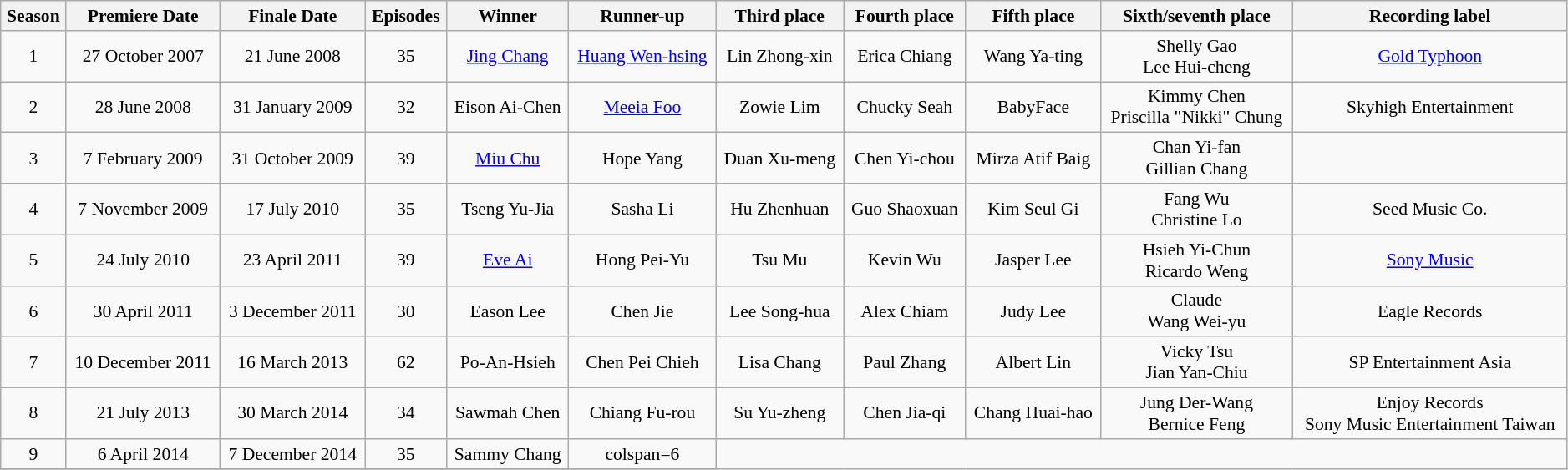<table class="wikitable" style="text-align:center; font-size:90%;" width="99%";>
<tr>
<th>Season</th>
<th>Premiere Date</th>
<th>Finale Date</th>
<th>Episodes</th>
<th>Winner</th>
<th>Runner-up</th>
<th>Third place</th>
<th>Fourth place</th>
<th>Fifth place</th>
<th>Sixth/seventh place</th>
<th>Recording label</th>
</tr>
<tr>
<td>1</td>
<td>27 October 2007</td>
<td>21 June 2008</td>
<td>35</td>
<td><a href='#'>Jing Chang</a></td>
<td><a href='#'>Huang Wen-hsing</a></td>
<td>Lin Zhong-xin</td>
<td>Erica Chiang</td>
<td>Wang Ya-ting</td>
<td>Shelly Gao<br>Lee Hui-cheng</td>
<td><a href='#'>Gold Typhoon</a></td>
</tr>
<tr>
<td>2</td>
<td>28 June 2008</td>
<td>31 January 2009</td>
<td>32</td>
<td>Eison Ai-Chen</td>
<td><a href='#'>Meeia Foo</a></td>
<td>Zowie Lim</td>
<td>Chucky Seah</td>
<td>BabyFace</td>
<td>Kimmy Chen<br> Priscilla "Nikki" Chung</td>
<td>Skyhigh Entertainment</td>
</tr>
<tr>
<td>3</td>
<td>7 February 2009</td>
<td>31 October 2009</td>
<td>39</td>
<td><a href='#'>Miu Chu</a></td>
<td>Hope Yang</td>
<td>Duan Xu-meng</td>
<td>Chen Yi-chou</td>
<td>Mirza Atif Baig</td>
<td>Chan Yi-fan<br> Gillian Chang</td>
<td></td>
</tr>
<tr>
<td>4</td>
<td>7 November 2009</td>
<td>17 July 2010</td>
<td>35</td>
<td>Tseng Yu-Jia</td>
<td>Sasha Li</td>
<td>Hu Zhenhuan</td>
<td>Guo Shaoxuan</td>
<td>Kim Seul Gi</td>
<td>Fang Wu<br>Christine Lo</td>
<td>Seed Music Co.</td>
</tr>
<tr>
<td>5</td>
<td>24 July 2010</td>
<td>23 April 2011</td>
<td>39</td>
<td><a href='#'>Eve Ai</a></td>
<td>Hong Pei-Yu</td>
<td>Tsu Mu</td>
<td>Kevin Wu</td>
<td>Jasper Lee</td>
<td>Hsieh Yi-Chun <br> Ricardo Weng</td>
<td><a href='#'>Sony Music</a></td>
</tr>
<tr>
<td>6</td>
<td>30 April 2011</td>
<td>3 December 2011</td>
<td>30</td>
<td>Eason Lee</td>
<td>Chen Jie</td>
<td>Lee Song-hua</td>
<td>Alex Chiam</td>
<td>Judy Lee</td>
<td>Claude<br>Wang Wei-yu</td>
<td>Eagle Records</td>
</tr>
<tr>
<td>7</td>
<td>10 December 2011</td>
<td>16 March 2013</td>
<td>62</td>
<td>Po-An-Hsieh</td>
<td>Chen Pei Chieh</td>
<td>Lisa Chang</td>
<td>Paul Zhang</td>
<td>Albert Lin</td>
<td>Vicky Tsu<br>Jian Yan-Chiu</td>
<td>SP Entertainment Asia</td>
</tr>
<tr>
<td>8</td>
<td>21 July 2013</td>
<td>30 March 2014</td>
<td>34</td>
<td>Sawmah Chen</td>
<td>Chiang Fu-rou</td>
<td>Su Yu-zheng</td>
<td>Chen Jia-qi</td>
<td>Chang Huai-hao</td>
<td>Jung Der-Wang<br>Bernice Feng</td>
<td>Enjoy Records<br>Sony Music Entertainment Taiwan</td>
</tr>
<tr>
<td>9</td>
<td>6 April 2014</td>
<td>7 December 2014</td>
<td>35</td>
<td>Sammy Chang</td>
<td>colspan=6 </td>
</tr>
<tr>
</tr>
</table>
